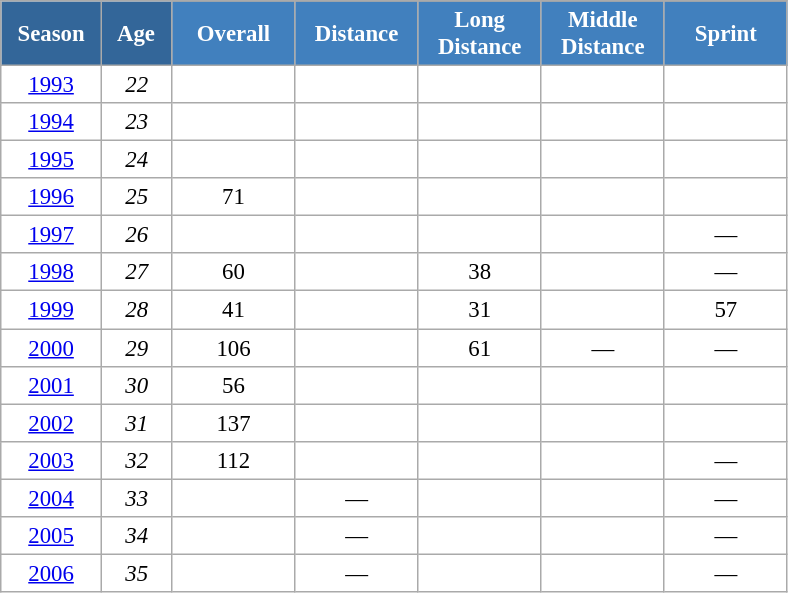<table class="wikitable" style="font-size:95%; text-align:center; border:grey solid 1px; border-collapse:collapse; background:#ffffff;">
<tr>
<th style="background-color:#369; color:white; width:60px;" rowspan="2"> Season </th>
<th style="background-color:#369; color:white; width:40px;" rowspan="2"> Age </th>
</tr>
<tr>
<th style="background-color:#4180be; color:white; width:75px;">Overall</th>
<th style="background-color:#4180be; color:white; width:75px;">Distance</th>
<th style="background-color:#4180be; color:white; width:75px;">Long Distance</th>
<th style="background-color:#4180be; color:white; width:75px;">Middle Distance</th>
<th style="background-color:#4180be; color:white; width:75px;">Sprint</th>
</tr>
<tr>
<td><a href='#'>1993</a></td>
<td><em>22</em></td>
<td></td>
<td></td>
<td></td>
<td></td>
<td></td>
</tr>
<tr>
<td><a href='#'>1994</a></td>
<td><em>23</em></td>
<td></td>
<td></td>
<td></td>
<td></td>
<td></td>
</tr>
<tr>
<td><a href='#'>1995</a></td>
<td><em>24</em></td>
<td></td>
<td></td>
<td></td>
<td></td>
<td></td>
</tr>
<tr>
<td><a href='#'>1996</a></td>
<td><em>25</em></td>
<td>71</td>
<td></td>
<td></td>
<td></td>
<td></td>
</tr>
<tr>
<td><a href='#'>1997</a></td>
<td><em>26</em></td>
<td></td>
<td></td>
<td></td>
<td></td>
<td>—</td>
</tr>
<tr>
<td><a href='#'>1998</a></td>
<td><em>27</em></td>
<td>60</td>
<td></td>
<td>38</td>
<td></td>
<td>—</td>
</tr>
<tr>
<td><a href='#'>1999</a></td>
<td><em>28</em></td>
<td>41</td>
<td></td>
<td>31</td>
<td></td>
<td>57</td>
</tr>
<tr>
<td><a href='#'>2000</a></td>
<td><em>29</em></td>
<td>106</td>
<td></td>
<td>61</td>
<td>—</td>
<td>—</td>
</tr>
<tr>
<td><a href='#'>2001</a></td>
<td><em>30</em></td>
<td>56</td>
<td></td>
<td></td>
<td></td>
<td></td>
</tr>
<tr>
<td><a href='#'>2002</a></td>
<td><em>31</em></td>
<td>137</td>
<td></td>
<td></td>
<td></td>
<td></td>
</tr>
<tr>
<td><a href='#'>2003</a></td>
<td><em>32</em></td>
<td>112</td>
<td></td>
<td></td>
<td></td>
<td>—</td>
</tr>
<tr>
<td><a href='#'>2004</a></td>
<td><em>33</em></td>
<td></td>
<td>—</td>
<td></td>
<td></td>
<td>—</td>
</tr>
<tr>
<td><a href='#'>2005</a></td>
<td><em>34</em></td>
<td></td>
<td>—</td>
<td></td>
<td></td>
<td>—</td>
</tr>
<tr>
<td><a href='#'>2006</a></td>
<td><em>35</em></td>
<td></td>
<td>—</td>
<td></td>
<td></td>
<td>—</td>
</tr>
</table>
